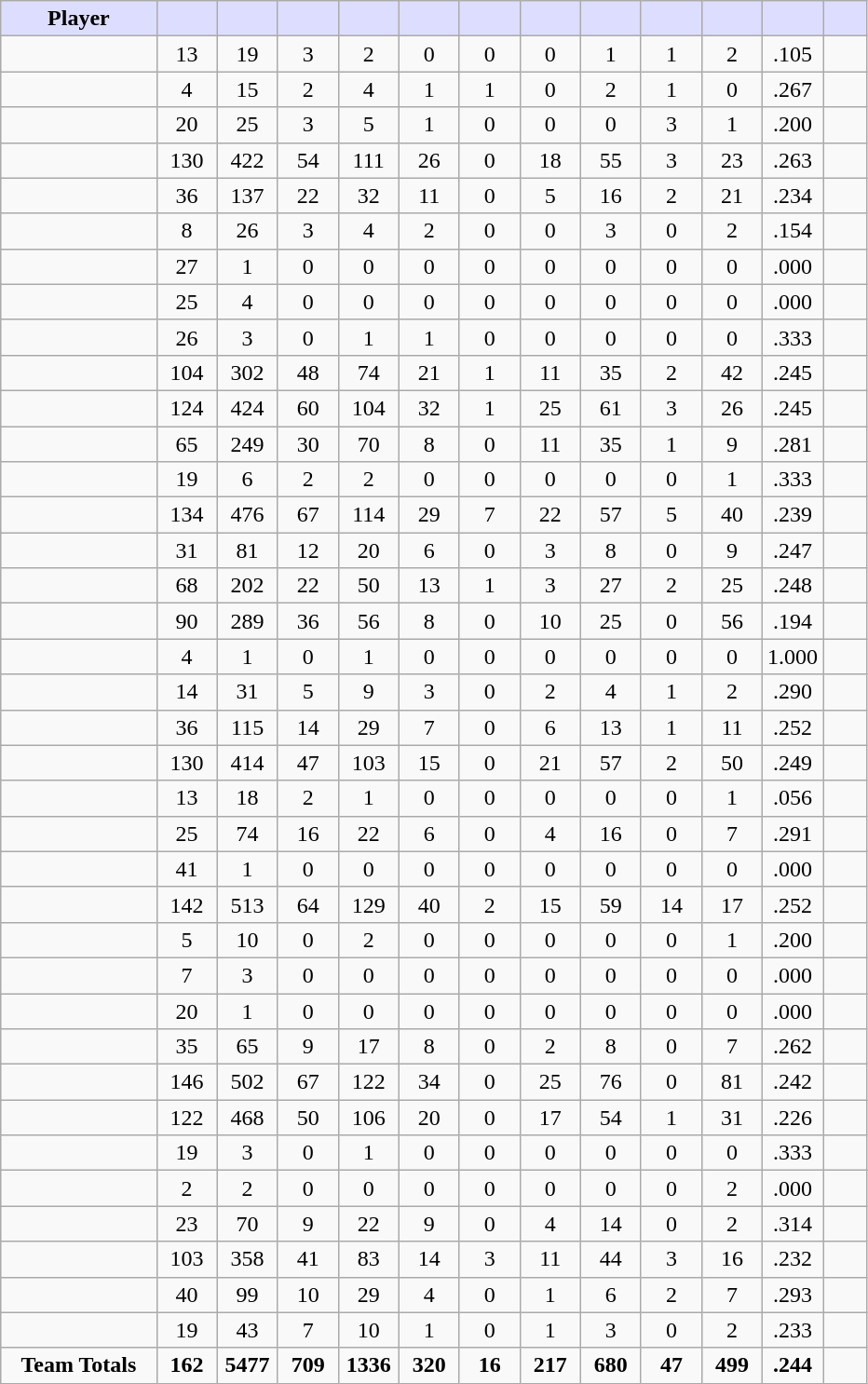<table class="wikitable sortable">
<tr>
<th style="background:#ddf; width:18%;">Player</th>
<th style="background:#ddf; width:7%;"></th>
<th style="background:#ddf; width:7%;"></th>
<th style="background:#ddf; width:7%;"></th>
<th style="background:#ddf; width:7%;"></th>
<th style="background:#ddf; width:7%;"></th>
<th style="background:#ddf; width:7%;"></th>
<th style="background:#ddf; width:7%;"></th>
<th style="background:#ddf; width:7%;"></th>
<th style="background:#ddf; width:7%;"></th>
<th style="background:#ddf; width:7%;"></th>
<th style="background:#ddf; width:7%;"></th>
<th style="background:#ddf; width:7%;"></th>
</tr>
<tr style="text-align:center;">
<td></td>
<td>13</td>
<td>19</td>
<td>3</td>
<td>2</td>
<td>0</td>
<td>0</td>
<td>0</td>
<td>1</td>
<td>1</td>
<td>2</td>
<td>.105</td>
<td></td>
</tr>
<tr style="text-align:center;">
<td></td>
<td>4</td>
<td>15</td>
<td>2</td>
<td>4</td>
<td>1</td>
<td>1</td>
<td>0</td>
<td>2</td>
<td>1</td>
<td>0</td>
<td>.267</td>
<td></td>
</tr>
<tr style="text-align:center;">
<td></td>
<td>20</td>
<td>25</td>
<td>3</td>
<td>5</td>
<td>1</td>
<td>0</td>
<td>0</td>
<td>0</td>
<td>3</td>
<td>1</td>
<td>.200</td>
<td></td>
</tr>
<tr style="text-align:center;">
<td></td>
<td>130</td>
<td>422</td>
<td>54</td>
<td>111</td>
<td>26</td>
<td>0</td>
<td>18</td>
<td>55</td>
<td>3</td>
<td>23</td>
<td>.263</td>
<td></td>
</tr>
<tr style="text-align:center;">
<td></td>
<td>36</td>
<td>137</td>
<td>22</td>
<td>32</td>
<td>11</td>
<td>0</td>
<td>5</td>
<td>16</td>
<td>2</td>
<td>21</td>
<td>.234</td>
<td></td>
</tr>
<tr style="text-align:center;">
<td></td>
<td>8</td>
<td>26</td>
<td>3</td>
<td>4</td>
<td>2</td>
<td>0</td>
<td>0</td>
<td>3</td>
<td>0</td>
<td>2</td>
<td>.154</td>
<td></td>
</tr>
<tr style="text-align:center;">
<td></td>
<td>27</td>
<td>1</td>
<td>0</td>
<td>0</td>
<td>0</td>
<td>0</td>
<td>0</td>
<td>0</td>
<td>0</td>
<td>0</td>
<td>.000</td>
<td></td>
</tr>
<tr style="text-align:center;">
<td></td>
<td>25</td>
<td>4</td>
<td>0</td>
<td>0</td>
<td>0</td>
<td>0</td>
<td>0</td>
<td>0</td>
<td>0</td>
<td>0</td>
<td>.000</td>
<td></td>
</tr>
<tr style="text-align:center;">
<td></td>
<td>26</td>
<td>3</td>
<td>0</td>
<td>1</td>
<td>1</td>
<td>0</td>
<td>0</td>
<td>0</td>
<td>0</td>
<td>0</td>
<td>.333</td>
<td></td>
</tr>
<tr style="text-align:center;">
<td></td>
<td>104</td>
<td>302</td>
<td>48</td>
<td>74</td>
<td>21</td>
<td>1</td>
<td>11</td>
<td>35</td>
<td>2</td>
<td>42</td>
<td>.245</td>
<td></td>
</tr>
<tr style="text-align:center;">
<td></td>
<td>124</td>
<td>424</td>
<td>60</td>
<td>104</td>
<td>32</td>
<td>1</td>
<td>25</td>
<td>61</td>
<td>3</td>
<td>26</td>
<td>.245</td>
<td></td>
</tr>
<tr style="text-align:center;">
<td></td>
<td>65</td>
<td>249</td>
<td>30</td>
<td>70</td>
<td>8</td>
<td>0</td>
<td>11</td>
<td>35</td>
<td>1</td>
<td>9</td>
<td>.281</td>
<td></td>
</tr>
<tr style="text-align:center;">
<td></td>
<td>19</td>
<td>6</td>
<td>2</td>
<td>2</td>
<td>0</td>
<td>0</td>
<td>0</td>
<td>0</td>
<td>0</td>
<td>1</td>
<td>.333</td>
<td></td>
</tr>
<tr style="text-align:center;">
<td></td>
<td>134</td>
<td>476</td>
<td>67</td>
<td>114</td>
<td>29</td>
<td>7</td>
<td>22</td>
<td>57</td>
<td>5</td>
<td>40</td>
<td>.239</td>
<td></td>
</tr>
<tr style="text-align:center;">
<td></td>
<td>31</td>
<td>81</td>
<td>12</td>
<td>20</td>
<td>6</td>
<td>0</td>
<td>3</td>
<td>8</td>
<td>0</td>
<td>9</td>
<td>.247</td>
<td></td>
</tr>
<tr style="text-align:center;">
<td></td>
<td>68</td>
<td>202</td>
<td>22</td>
<td>50</td>
<td>13</td>
<td>1</td>
<td>3</td>
<td>27</td>
<td>2</td>
<td>25</td>
<td>.248</td>
<td></td>
</tr>
<tr style="text-align:center;">
<td></td>
<td>90</td>
<td>289</td>
<td>36</td>
<td>56</td>
<td>8</td>
<td>0</td>
<td>10</td>
<td>25</td>
<td>0</td>
<td>56</td>
<td>.194</td>
<td></td>
</tr>
<tr style="text-align:center;">
<td></td>
<td>4</td>
<td>1</td>
<td>0</td>
<td>1</td>
<td>0</td>
<td>0</td>
<td>0</td>
<td>0</td>
<td>0</td>
<td>0</td>
<td>1.000</td>
<td></td>
</tr>
<tr style="text-align:center;">
<td></td>
<td>14</td>
<td>31</td>
<td>5</td>
<td>9</td>
<td>3</td>
<td>0</td>
<td>2</td>
<td>4</td>
<td>1</td>
<td>2</td>
<td>.290</td>
<td></td>
</tr>
<tr style="text-align:center;">
<td></td>
<td>36</td>
<td>115</td>
<td>14</td>
<td>29</td>
<td>7</td>
<td>0</td>
<td>6</td>
<td>13</td>
<td>1</td>
<td>11</td>
<td>.252</td>
<td></td>
</tr>
<tr style="text-align:center;">
<td></td>
<td>130</td>
<td>414</td>
<td>47</td>
<td>103</td>
<td>15</td>
<td>0</td>
<td>21</td>
<td>57</td>
<td>2</td>
<td>50</td>
<td>.249</td>
<td></td>
</tr>
<tr style="text-align:center;">
<td></td>
<td>13</td>
<td>18</td>
<td>2</td>
<td>1</td>
<td>0</td>
<td>0</td>
<td>0</td>
<td>0</td>
<td>0</td>
<td>1</td>
<td>.056</td>
<td></td>
</tr>
<tr style="text-align:center;">
<td></td>
<td>25</td>
<td>74</td>
<td>16</td>
<td>22</td>
<td>6</td>
<td>0</td>
<td>4</td>
<td>16</td>
<td>0</td>
<td>7</td>
<td>.291</td>
<td></td>
</tr>
<tr style="text-align:center;">
<td></td>
<td>41</td>
<td>1</td>
<td>0</td>
<td>0</td>
<td>0</td>
<td>0</td>
<td>0</td>
<td>0</td>
<td>0</td>
<td>0</td>
<td>.000</td>
<td></td>
</tr>
<tr style="text-align:center;">
<td></td>
<td>142</td>
<td>513</td>
<td>64</td>
<td>129</td>
<td>40</td>
<td>2</td>
<td>15</td>
<td>59</td>
<td>14</td>
<td>17</td>
<td>.252</td>
<td></td>
</tr>
<tr style="text-align:center;">
<td></td>
<td>5</td>
<td>10</td>
<td>0</td>
<td>2</td>
<td>0</td>
<td>0</td>
<td>0</td>
<td>0</td>
<td>0</td>
<td>1</td>
<td>.200</td>
<td></td>
</tr>
<tr style="text-align:center;">
<td></td>
<td>7</td>
<td>3</td>
<td>0</td>
<td>0</td>
<td>0</td>
<td>0</td>
<td>0</td>
<td>0</td>
<td>0</td>
<td>0</td>
<td>.000</td>
<td></td>
</tr>
<tr style="text-align:center;">
<td></td>
<td>20</td>
<td>1</td>
<td>0</td>
<td>0</td>
<td>0</td>
<td>0</td>
<td>0</td>
<td>0</td>
<td>0</td>
<td>0</td>
<td>.000</td>
<td></td>
</tr>
<tr style="text-align:center;">
<td></td>
<td>35</td>
<td>65</td>
<td>9</td>
<td>17</td>
<td>8</td>
<td>0</td>
<td>2</td>
<td>8</td>
<td>0</td>
<td>7</td>
<td>.262</td>
<td></td>
</tr>
<tr style="text-align:center;">
<td></td>
<td>146</td>
<td>502</td>
<td>67</td>
<td>122</td>
<td>34</td>
<td>0</td>
<td>25</td>
<td>76</td>
<td>0</td>
<td>81</td>
<td>.242</td>
<td></td>
</tr>
<tr style="text-align:center;">
<td></td>
<td>122</td>
<td>468</td>
<td>50</td>
<td>106</td>
<td>20</td>
<td>0</td>
<td>17</td>
<td>54</td>
<td>1</td>
<td>31</td>
<td>.226</td>
<td></td>
</tr>
<tr style="text-align:center;">
<td></td>
<td>19</td>
<td>3</td>
<td>0</td>
<td>1</td>
<td>0</td>
<td>0</td>
<td>0</td>
<td>0</td>
<td>0</td>
<td>0</td>
<td>.333</td>
<td></td>
</tr>
<tr style="text-align:center;">
<td></td>
<td>2</td>
<td>2</td>
<td>0</td>
<td>0</td>
<td>0</td>
<td>0</td>
<td>0</td>
<td>0</td>
<td>0</td>
<td>2</td>
<td>.000</td>
<td></td>
</tr>
<tr style="text-align:center;">
<td></td>
<td>23</td>
<td>70</td>
<td>9</td>
<td>22</td>
<td>9</td>
<td>0</td>
<td>4</td>
<td>14</td>
<td>0</td>
<td>2</td>
<td>.314</td>
<td></td>
</tr>
<tr style="text-align:center;">
<td></td>
<td>103</td>
<td>358</td>
<td>41</td>
<td>83</td>
<td>14</td>
<td>3</td>
<td>11</td>
<td>44</td>
<td>3</td>
<td>16</td>
<td>.232</td>
<td></td>
</tr>
<tr style="text-align:center;">
<td></td>
<td>40</td>
<td>99</td>
<td>10</td>
<td>29</td>
<td>4</td>
<td>0</td>
<td>1</td>
<td>6</td>
<td>2</td>
<td>7</td>
<td>.293</td>
<td></td>
</tr>
<tr style="text-align:center;">
<td></td>
<td>19</td>
<td>43</td>
<td>7</td>
<td>10</td>
<td>1</td>
<td>0</td>
<td>1</td>
<td>3</td>
<td>0</td>
<td>2</td>
<td>.233</td>
<td></td>
</tr>
<tr style="text-align:center;">
<td><strong>Team Totals</strong></td>
<td><strong>162</strong></td>
<td><strong>5477</strong></td>
<td><strong>709</strong></td>
<td><strong>1336</strong></td>
<td><strong>320</strong></td>
<td><strong>16</strong></td>
<td><strong>217</strong></td>
<td><strong>680</strong></td>
<td><strong>47</strong></td>
<td><strong>499</strong></td>
<td><strong>.244</strong></td>
<td></td>
</tr>
</table>
